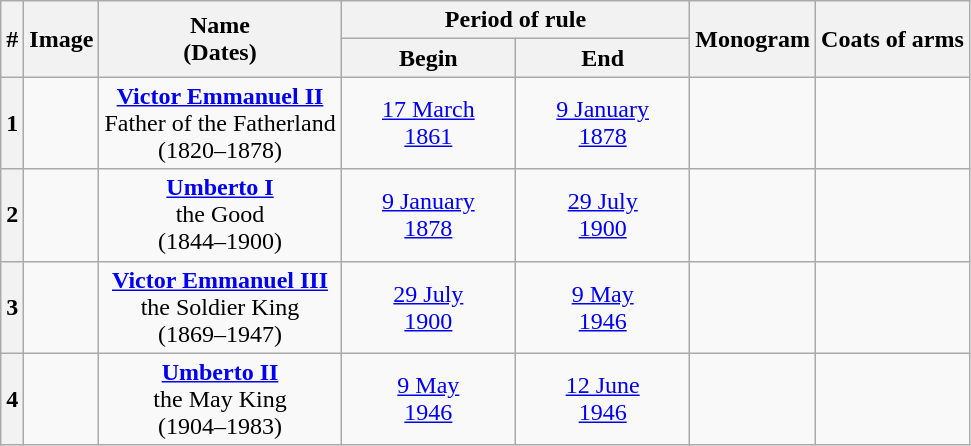<table class="wikitable sortable" style="text-align:center;">
<tr>
<th scope="col" rowspan="2">#</th>
<th scope="col" rowspan="2" class="unsortable">Image</th>
<th scope="col" rowspan="2">Name<br>(Dates)</th>
<th scope="col" colspan="2">Period of rule</th>
<th scope="col" rowspan="2" class="unsortable">Monogram</th>
<th scope="col" rowspan="2" class="unsortable">Coats of arms</th>
</tr>
<tr>
<th scope="col" width="18%">Begin</th>
<th scope="col" width="18%">End</th>
</tr>
<tr>
<th scope="row">1</th>
<td></td>
<td><strong><a href='#'>Victor Emmanuel II</a></strong><br>Father of the Fatherland<br>(1820–1878)</td>
<td><a href='#'>17 March</a><br><a href='#'>1861</a></td>
<td><a href='#'>9 January</a><br><a href='#'>1878</a></td>
<td align="center"></td>
<td align="center">   </td>
</tr>
<tr>
<th scope="row">2</th>
<td></td>
<td><strong><a href='#'>Umberto I</a></strong><br>the Good<br>(1844–1900)</td>
<td><a href='#'>9 January</a><br><a href='#'>1878</a></td>
<td><a href='#'>29 July</a><br><a href='#'>1900</a></td>
<td align="center"></td>
<td>   </td>
</tr>
<tr>
<th scope="row">3</th>
<td></td>
<td><strong><a href='#'>Victor Emmanuel III</a></strong><br>the Soldier King<br>(1869–1947)</td>
<td><a href='#'>29 July</a><br><a href='#'>1900</a></td>
<td><a href='#'>9 May</a><br><a href='#'>1946</a></td>
<td align="center"></td>
<td>   </td>
</tr>
<tr>
<th scope="row">4</th>
<td></td>
<td><strong><a href='#'>Umberto II</a></strong><br>the May King<br>(1904–1983)</td>
<td><a href='#'>9 May</a><br><a href='#'>1946</a></td>
<td><a href='#'>12 June</a><br><a href='#'>1946</a></td>
<td align="center"></td>
<td></td>
</tr>
</table>
